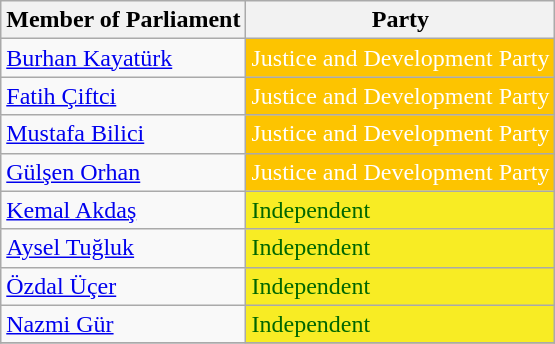<table class="wikitable">
<tr>
<th>Member of Parliament</th>
<th>Party</th>
</tr>
<tr>
<td><a href='#'>Burhan Kayatürk</a></td>
<td style="background:#FDC400; color:white">Justice and Development Party</td>
</tr>
<tr>
<td><a href='#'>Fatih Çiftci</a></td>
<td style="background:#FDC400; color:white">Justice and Development Party</td>
</tr>
<tr>
<td><a href='#'>Mustafa Bilici</a></td>
<td style="background:#FDC400; color:white">Justice and Development Party</td>
</tr>
<tr>
<td><a href='#'>Gülşen Orhan</a></td>
<td style="background:#FDC400; color:white">Justice and Development Party</td>
</tr>
<tr>
<td><a href='#'>Kemal Akdaş</a></td>
<td style="background:#F8EC24; color:#006600">Independent</td>
</tr>
<tr>
<td><a href='#'>Aysel Tuğluk</a></td>
<td style="background:#F8EC24; color:#006600">Independent</td>
</tr>
<tr>
<td><a href='#'>Özdal Üçer</a></td>
<td style="background:#F8EC24; color:#006600">Independent</td>
</tr>
<tr>
<td><a href='#'>Nazmi Gür</a></td>
<td style="background:#F8EC24; color:#006600">Independent</td>
</tr>
<tr>
</tr>
</table>
